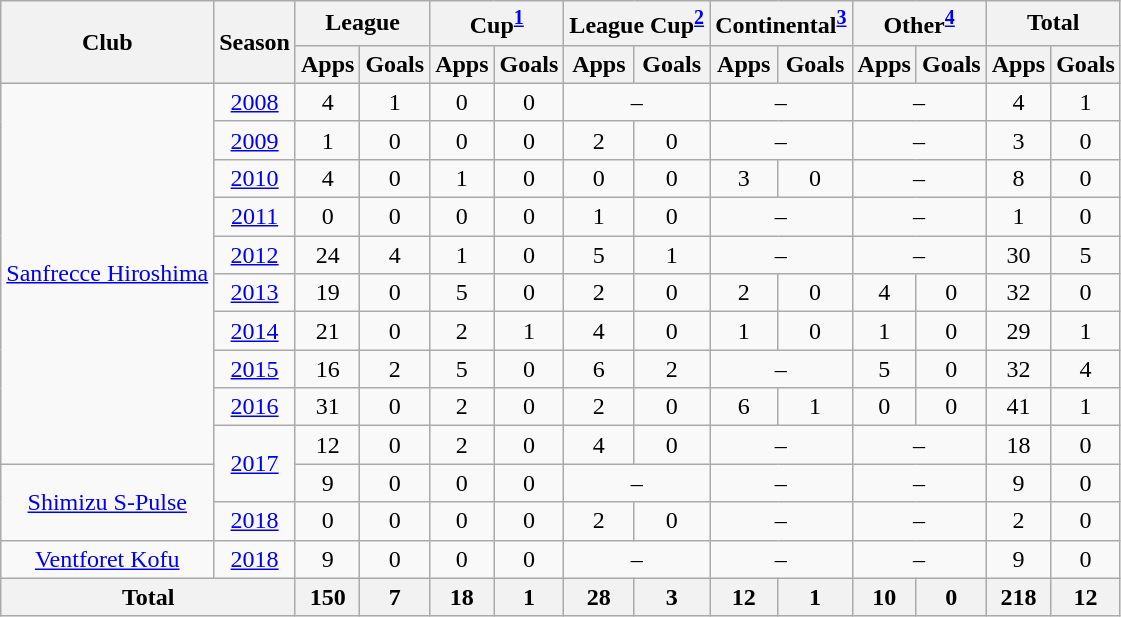<table class="wikitable" style="text-align:center;">
<tr>
<th rowspan="2">Club</th>
<th rowspan="2">Season</th>
<th colspan="2">League</th>
<th colspan="2">Cup<sup><a href='#'>1</a></sup></th>
<th colspan="2">League Cup<sup><a href='#'>2</a></sup></th>
<th colspan="2">Continental<sup><a href='#'>3</a></sup></th>
<th colspan="2">Other<sup><a href='#'>4</a></sup></th>
<th colspan="2">Total</th>
</tr>
<tr>
<th>Apps</th>
<th>Goals</th>
<th>Apps</th>
<th>Goals</th>
<th>Apps</th>
<th>Goals</th>
<th>Apps</th>
<th>Goals</th>
<th>Apps</th>
<th>Goals</th>
<th>Apps</th>
<th>Goals</th>
</tr>
<tr>
<td rowspan="10"><a href='#'>Sanfrecce Hiroshima</a></td>
<td><a href='#'>2008</a></td>
<td>4</td>
<td>1</td>
<td>0</td>
<td>0</td>
<td colspan="2">–</td>
<td colspan="2">–</td>
<td colspan="2">–</td>
<td>4</td>
<td>1</td>
</tr>
<tr>
<td><a href='#'>2009</a></td>
<td>1</td>
<td>0</td>
<td>0</td>
<td>0</td>
<td>2</td>
<td>0</td>
<td colspan="2">–</td>
<td colspan="2">–</td>
<td>3</td>
<td>0</td>
</tr>
<tr>
<td><a href='#'>2010</a></td>
<td>4</td>
<td>0</td>
<td>1</td>
<td>0</td>
<td>0</td>
<td>0</td>
<td>3</td>
<td>0</td>
<td colspan="2">–</td>
<td>8</td>
<td>0</td>
</tr>
<tr>
<td><a href='#'>2011</a></td>
<td>0</td>
<td>0</td>
<td>0</td>
<td>0</td>
<td>1</td>
<td>0</td>
<td colspan="2">–</td>
<td colspan="2">–</td>
<td>1</td>
<td>0</td>
</tr>
<tr>
<td><a href='#'>2012</a></td>
<td>24</td>
<td>4</td>
<td>1</td>
<td>0</td>
<td>5</td>
<td>1</td>
<td colspan="2">–</td>
<td colspan="2">–</td>
<td>30</td>
<td>5</td>
</tr>
<tr>
<td><a href='#'>2013</a></td>
<td>19</td>
<td>0</td>
<td>5</td>
<td>0</td>
<td>2</td>
<td>0</td>
<td>2</td>
<td>0</td>
<td>4</td>
<td>0</td>
<td>32</td>
<td>0</td>
</tr>
<tr>
<td><a href='#'>2014</a></td>
<td>21</td>
<td>0</td>
<td>2</td>
<td>1</td>
<td>4</td>
<td>0</td>
<td>1</td>
<td>0</td>
<td>1</td>
<td>0</td>
<td>29</td>
<td>1</td>
</tr>
<tr>
<td><a href='#'>2015</a></td>
<td>16</td>
<td>2</td>
<td>5</td>
<td>0</td>
<td>6</td>
<td>2</td>
<td colspan="2">–</td>
<td>5</td>
<td>0</td>
<td>32</td>
<td>4</td>
</tr>
<tr>
<td><a href='#'>2016</a></td>
<td>31</td>
<td>0</td>
<td>2</td>
<td>0</td>
<td>2</td>
<td>0</td>
<td>6</td>
<td>1</td>
<td>0</td>
<td>0</td>
<td>41</td>
<td>1</td>
</tr>
<tr>
<td rowspan="2"><a href='#'>2017</a></td>
<td>12</td>
<td>0</td>
<td>2</td>
<td>0</td>
<td>4</td>
<td>0</td>
<td colspan="2">–</td>
<td colspan="2">–</td>
<td>18</td>
<td>0</td>
</tr>
<tr>
<td rowspan="2"><a href='#'>Shimizu S-Pulse</a></td>
<td>9</td>
<td>0</td>
<td>0</td>
<td>0</td>
<td colspan="2">–</td>
<td colspan="2">–</td>
<td colspan="2">–</td>
<td>9</td>
<td>0</td>
</tr>
<tr>
<td><a href='#'>2018</a></td>
<td>0</td>
<td>0</td>
<td>0</td>
<td>0</td>
<td>2</td>
<td>0</td>
<td colspan="2">–</td>
<td colspan="2">–</td>
<td>2</td>
<td>0</td>
</tr>
<tr>
<td><a href='#'>Ventforet Kofu</a></td>
<td><a href='#'>2018</a></td>
<td>9</td>
<td>0</td>
<td>0</td>
<td>0</td>
<td colspan="2">–</td>
<td colspan="2">–</td>
<td colspan="2">–</td>
<td>9</td>
<td>0</td>
</tr>
<tr>
<th colspan="2">Total</th>
<th>150</th>
<th>7</th>
<th>18</th>
<th>1</th>
<th>28</th>
<th>3</th>
<th>12</th>
<th>1</th>
<th>10</th>
<th>0</th>
<th>218</th>
<th>12</th>
</tr>
</table>
